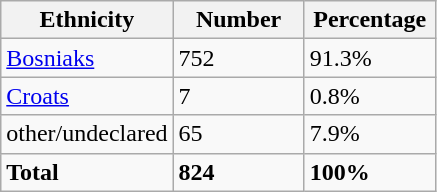<table class="wikitable">
<tr>
<th width="100px">Ethnicity</th>
<th width="80px">Number</th>
<th width="80px">Percentage</th>
</tr>
<tr>
<td><a href='#'>Bosniaks</a></td>
<td>752</td>
<td>91.3%</td>
</tr>
<tr>
<td><a href='#'>Croats</a></td>
<td>7</td>
<td>0.8%</td>
</tr>
<tr>
<td>other/undeclared</td>
<td>65</td>
<td>7.9%</td>
</tr>
<tr>
<td><strong>Total</strong></td>
<td><strong>824</strong></td>
<td><strong>100%</strong></td>
</tr>
</table>
